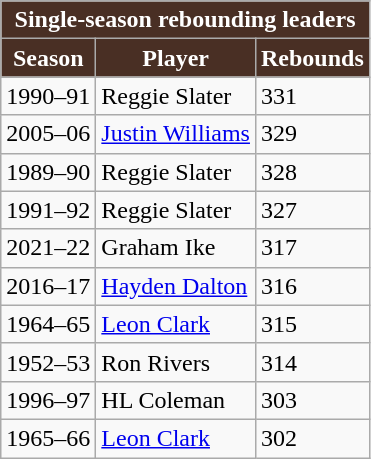<table class="wikitable" style="float:left; margin-right:1em">
<tr>
<th style="background:#492f24; color:white;" colspan=6>Single-season rebounding leaders</th>
</tr>
<tr>
<th style="background:#492f24; color:white">Season</th>
<th style="background:#492f24; color:white">Player</th>
<th style="background:#492f24; color:white">Rebounds</th>
</tr>
<tr>
<td>1990–91</td>
<td>Reggie Slater</td>
<td>331</td>
</tr>
<tr>
<td>2005–06</td>
<td><a href='#'>Justin Williams</a></td>
<td>329</td>
</tr>
<tr>
<td>1989–90</td>
<td>Reggie Slater</td>
<td>328</td>
</tr>
<tr>
<td>1991–92</td>
<td>Reggie Slater</td>
<td>327</td>
</tr>
<tr>
<td>2021–22</td>
<td>Graham Ike</td>
<td>317</td>
</tr>
<tr>
<td>2016–17</td>
<td><a href='#'>Hayden Dalton</a></td>
<td>316</td>
</tr>
<tr>
<td>1964–65</td>
<td><a href='#'>Leon Clark</a></td>
<td>315</td>
</tr>
<tr>
<td>1952–53</td>
<td>Ron Rivers</td>
<td>314</td>
</tr>
<tr>
<td>1996–97</td>
<td>HL Coleman</td>
<td>303</td>
</tr>
<tr>
<td>1965–66</td>
<td><a href='#'>Leon Clark</a></td>
<td>302</td>
</tr>
</table>
